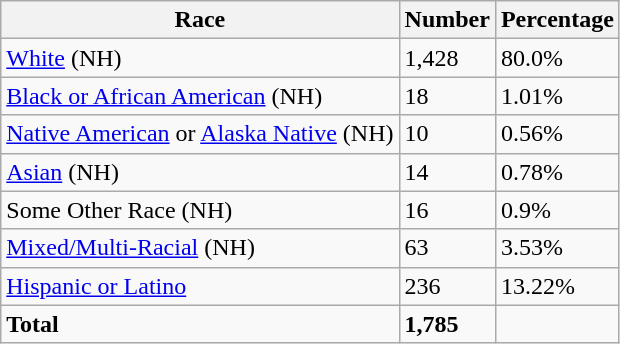<table class="wikitable">
<tr>
<th>Race</th>
<th>Number</th>
<th>Percentage</th>
</tr>
<tr>
<td><a href='#'>White</a> (NH)</td>
<td>1,428</td>
<td>80.0%</td>
</tr>
<tr>
<td><a href='#'>Black or African American</a> (NH)</td>
<td>18</td>
<td>1.01%</td>
</tr>
<tr>
<td><a href='#'>Native American</a> or <a href='#'>Alaska Native</a> (NH)</td>
<td>10</td>
<td>0.56%</td>
</tr>
<tr>
<td><a href='#'>Asian</a> (NH)</td>
<td>14</td>
<td>0.78%</td>
</tr>
<tr>
<td>Some Other Race (NH)</td>
<td>16</td>
<td>0.9%</td>
</tr>
<tr>
<td><a href='#'>Mixed/Multi-Racial</a> (NH)</td>
<td>63</td>
<td>3.53%</td>
</tr>
<tr>
<td><a href='#'>Hispanic or Latino</a></td>
<td>236</td>
<td>13.22%</td>
</tr>
<tr>
<td><strong>Total</strong></td>
<td><strong>1,785</strong></td>
<td></td>
</tr>
</table>
